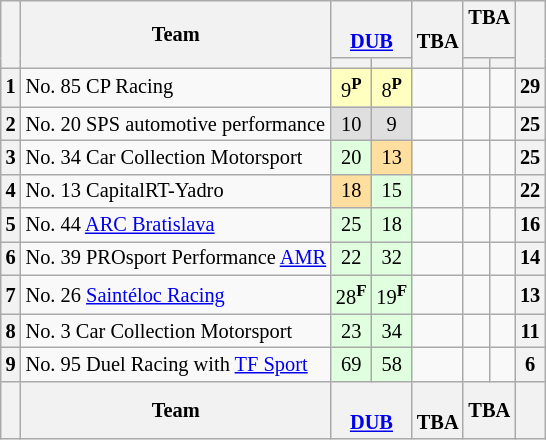<table align=left| class="wikitable" style="font-size: 85%; text-align: center">
<tr valign="top">
<th rowspan=2 valign=middle></th>
<th rowspan=2 valign=middle>Team</th>
<th colspan=2><br><a href='#'>DUB</a></th>
<th rowspan=2><br>TBA</th>
<th colspan=2>TBA</th>
<th rowspan=2 valign=middle>  </th>
</tr>
<tr>
<th></th>
<th></th>
<th></th>
<th></th>
</tr>
<tr>
<th>1</th>
<td align=left> No. 85 CP Racing</td>
<td style="background:#FFFFBF;">9<sup><strong>P</strong></sup></td>
<td style="background:#FFFFBF;">8<sup><strong>P</strong></sup></td>
<td></td>
<td></td>
<td></td>
<th>29</th>
</tr>
<tr>
<th>2</th>
<td align=left> No. 20 SPS automotive performance</td>
<td style="background:#DFDFDF;">10</td>
<td style="background:#DFDFDF;">9</td>
<td></td>
<td></td>
<td></td>
<th>25</th>
</tr>
<tr>
<th>3</th>
<td align=left> No. 34 Car Collection Motorsport</td>
<td style="background:#DFFFDF;">20</td>
<td style="background:#FFDF9F;">13</td>
<td></td>
<td></td>
<td></td>
<th>25</th>
</tr>
<tr>
<th>4</th>
<td align=left> No. 13 CapitalRT-Yadro</td>
<td style="background:#FFDF9F;">18</td>
<td style="background:#DFFFDF;">15</td>
<td></td>
<td></td>
<td></td>
<th>22</th>
</tr>
<tr>
<th>5</th>
<td align=left> No. 44 <a href='#'>ARC Bratislava</a></td>
<td style="background:#DFFFDF;">25</td>
<td style="background:#DFFFDF;">18</td>
<td></td>
<td></td>
<td></td>
<th>16</th>
</tr>
<tr>
<th>6</th>
<td align=left> No. 39 PROsport Performance <a href='#'>AMR</a></td>
<td style="background:#DFFFDF;">22</td>
<td style="background:#DFFFDF;">32</td>
<td></td>
<td></td>
<td></td>
<th>14</th>
</tr>
<tr>
<th>7</th>
<td align=left> No. 26 <a href='#'>Saintéloc Racing</a></td>
<td style="background:#DFFFDF;">28<sup><strong>F</strong></sup></td>
<td style="background:#DFFFDF;">19<sup><strong>F</strong></sup></td>
<td></td>
<td></td>
<td></td>
<th>13</th>
</tr>
<tr>
<th>8</th>
<td align=left> No. 3 Car Collection Motorsport</td>
<td style="background:#DFFFDF;">23</td>
<td style="background:#DFFFDF;">34</td>
<td></td>
<td></td>
<td></td>
<th>11</th>
</tr>
<tr>
<th>9</th>
<td align=left> No. 95 Duel Racing with <a href='#'>TF Sport</a></td>
<td style="background:#DFFFDF;">69</td>
<td style="background:#DFFFDF;">58</td>
<td></td>
<td></td>
<td></td>
<th>6</th>
</tr>
<tr>
<th valign=middle></th>
<th valign=middle>Team</th>
<th colspan=2><br><a href='#'>DUB</a></th>
<th><br>TBA</th>
<th colspan=2>TBA</th>
<th valign=middle>  </th>
</tr>
</table>
